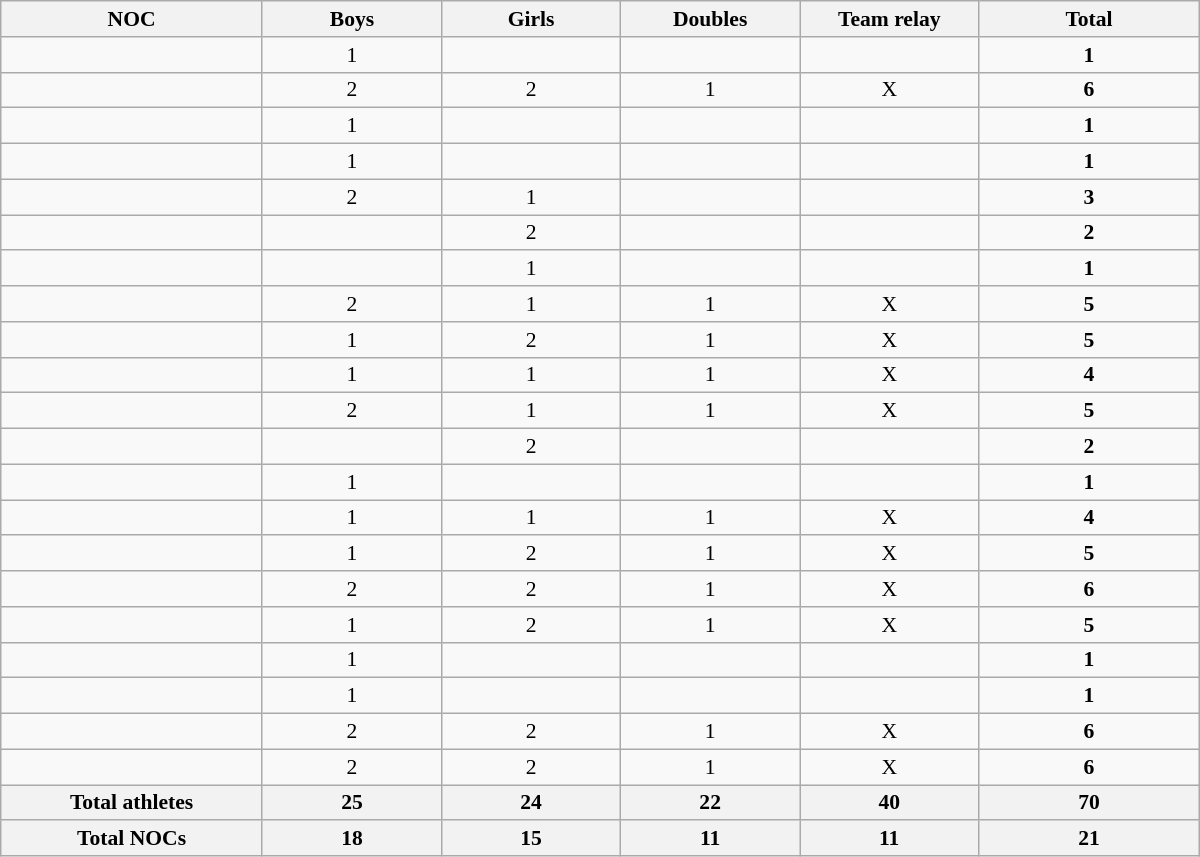<table class="wikitable collapsible sortable"  style="width:800px; text-align:center; font-size:90%;">
<tr>
<th style="text-align:center; width:120px;"><strong>NOC</strong></th>
<th width=80><strong>Boys</strong></th>
<th width=80><strong>Girls</strong></th>
<th width=80><strong>Doubles</strong></th>
<th width=80><strong>Team relay</strong></th>
<th width=100><strong>Total</strong></th>
</tr>
<tr>
<td align=left></td>
<td>1</td>
<td></td>
<td></td>
<td></td>
<td><strong>1</strong></td>
</tr>
<tr>
<td align=left></td>
<td>2</td>
<td>2</td>
<td>1</td>
<td>X</td>
<td><strong>6</strong></td>
</tr>
<tr>
<td align=left></td>
<td>1</td>
<td></td>
<td></td>
<td></td>
<td><strong>1</strong></td>
</tr>
<tr>
<td align=left></td>
<td>1</td>
<td></td>
<td></td>
<td></td>
<td><strong>1</strong></td>
</tr>
<tr>
<td align=left></td>
<td>2</td>
<td>1</td>
<td></td>
<td></td>
<td><strong>3</strong></td>
</tr>
<tr>
<td align=left></td>
<td></td>
<td>2</td>
<td></td>
<td></td>
<td><strong>2</strong></td>
</tr>
<tr>
<td align=left></td>
<td></td>
<td>1</td>
<td></td>
<td></td>
<td><strong>1</strong></td>
</tr>
<tr>
<td align=left></td>
<td>2</td>
<td>1</td>
<td>1</td>
<td>X</td>
<td><strong>5</strong></td>
</tr>
<tr>
<td align=left></td>
<td>1</td>
<td>2</td>
<td>1</td>
<td>X</td>
<td><strong>5</strong></td>
</tr>
<tr>
<td align=left></td>
<td>1</td>
<td>1</td>
<td>1</td>
<td>X</td>
<td><strong>4</strong></td>
</tr>
<tr>
<td align=left></td>
<td>2</td>
<td>1</td>
<td>1</td>
<td>X</td>
<td><strong>5</strong></td>
</tr>
<tr>
<td align=left></td>
<td></td>
<td>2</td>
<td></td>
<td></td>
<td><strong>2</strong></td>
</tr>
<tr>
<td align=left></td>
<td>1</td>
<td></td>
<td></td>
<td></td>
<td><strong>1</strong></td>
</tr>
<tr>
<td align=left></td>
<td>1</td>
<td>1</td>
<td>1</td>
<td>X</td>
<td><strong>4</strong></td>
</tr>
<tr>
<td align=left></td>
<td>1</td>
<td>2</td>
<td>1</td>
<td>X</td>
<td><strong>5</strong></td>
</tr>
<tr>
<td align=left></td>
<td>2</td>
<td>2</td>
<td>1</td>
<td>X</td>
<td><strong>6</strong></td>
</tr>
<tr>
<td align=left></td>
<td>1</td>
<td>2</td>
<td>1</td>
<td>X</td>
<td><strong>5</strong></td>
</tr>
<tr>
<td align=left></td>
<td>1</td>
<td></td>
<td></td>
<td></td>
<td><strong>1</strong></td>
</tr>
<tr>
<td align=left></td>
<td>1</td>
<td></td>
<td></td>
<td></td>
<td><strong>1</strong></td>
</tr>
<tr>
<td align=left></td>
<td>2</td>
<td>2</td>
<td>1</td>
<td>X</td>
<td><strong>6</strong></td>
</tr>
<tr>
<td align=left></td>
<td>2</td>
<td>2</td>
<td>1</td>
<td>X</td>
<td><strong>6</strong></td>
</tr>
<tr class="sortbottom">
<th>Total athletes</th>
<th>25</th>
<th>24</th>
<th>22</th>
<th>40</th>
<th><strong>70</strong></th>
</tr>
<tr class="sortbottom">
<th>Total NOCs</th>
<th>18</th>
<th>15</th>
<th>11</th>
<th>11</th>
<th><strong>21</strong></th>
</tr>
</table>
